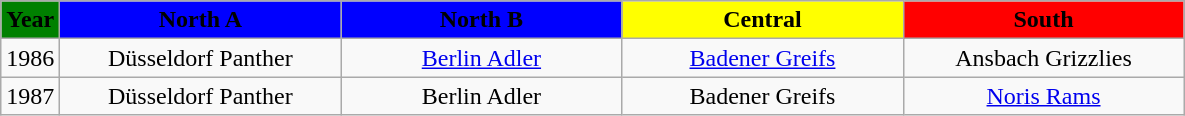<table class="wikitable" style="text-align:center;">
<tr>
<td style="background:green"><strong>Year</strong></td>
<td width="180" style="background:blue"><strong>North A</strong></td>
<td width="180" style="background:blue"><strong>North B</strong></td>
<td width="180" style="background:yellow"><strong>Central</strong></td>
<td width="180" style="background:red"><strong>South</strong></td>
</tr>
<tr>
<td>1986</td>
<td>Düsseldorf Panther</td>
<td><a href='#'>Berlin Adler</a></td>
<td><a href='#'>Badener Greifs</a></td>
<td>Ansbach Grizzlies</td>
</tr>
<tr>
<td>1987</td>
<td>Düsseldorf Panther</td>
<td>Berlin Adler</td>
<td>Badener Greifs</td>
<td><a href='#'>Noris Rams</a></td>
</tr>
</table>
